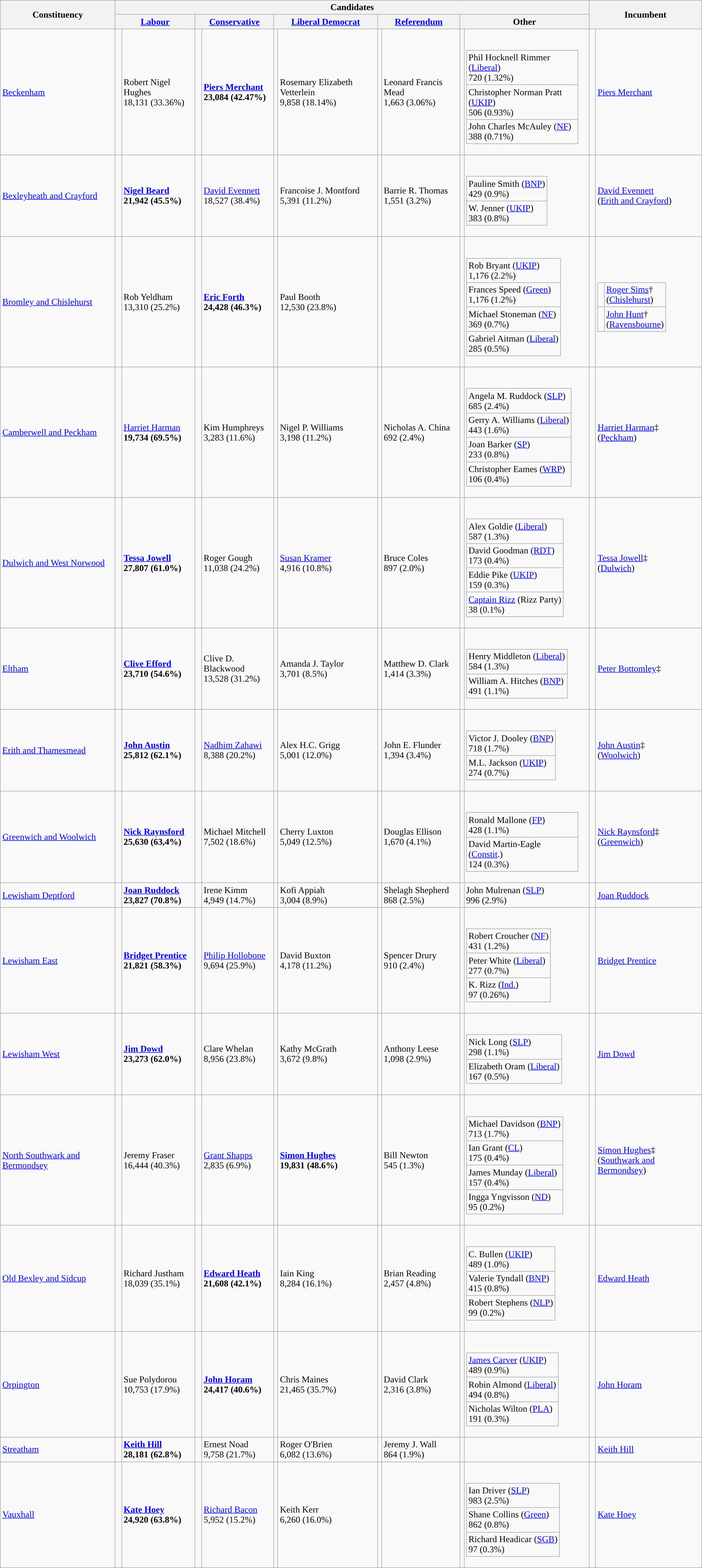<table class="wikitable">
<tr>
<th rowspan="2">Constituency</th>
<th colspan="10">Candidates</th>
<th colspan="2" rowspan="2">Incumbent</th>
</tr>
<tr>
<th colspan="2"><a href='#'>Labour</a></th>
<th colspan="2"><a href='#'>Conservative</a></th>
<th colspan="2"><a href='#'>Liberal Democrat</a></th>
<th colspan="2"><a href='#'>Referendum</a></th>
<th colspan="2">Other</th>
</tr>
<tr>
<td><a href='#'>Beckenham</a></td>
<td></td>
<td>Robert Nigel Hughes<br>18,131 (33.36%)</td>
<td style="color:inherit;background:"> </td>
<td><strong><a href='#'>Piers Merchant</a></strong><br><strong>23,084 (42.47%)</strong></td>
<td></td>
<td>Rosemary Elizabeth Vetterlein<br>9,858 (18.14%)</td>
<td></td>
<td>Leonard Francis Mead<br>1,663 (3.06%)</td>
<td></td>
<td><br><table class="wikitable">
<tr>
<td>Phil Hocknell Rimmer (<a href='#'>Liberal</a>)<br>720 (1.32%)</td>
</tr>
<tr>
<td>Christopher Norman Pratt (<a href='#'>UKIP</a>)<br>506 (0.93%)</td>
</tr>
<tr>
<td>John Charles McAuley (<a href='#'>NF</a>)<br>388 (0.71%)</td>
</tr>
</table>
</td>
<td style="color:inherit;background:"> </td>
<td><a href='#'>Piers Merchant</a></td>
</tr>
<tr>
<td><a href='#'>Bexleyheath and Crayford</a></td>
<td style="color:inherit;background:"> </td>
<td><strong><a href='#'>Nigel Beard</a></strong><br><strong>21,942 (45.5%)</strong></td>
<td></td>
<td><a href='#'>David Evennett</a><br>18,527 (38.4%)</td>
<td></td>
<td>Francoise J. Montford<br>5,391 (11.2%)</td>
<td></td>
<td>Barrie R. Thomas<br>1,551 (3.2%)</td>
<td></td>
<td><br><table class="wikitable">
<tr>
<td>Pauline Smith (<a href='#'>BNP</a>)<br>429 (0.9%)</td>
</tr>
<tr>
<td>W. Jenner (<a href='#'>UKIP</a>)<br>383 (0.8%)</td>
</tr>
</table>
</td>
<td style="color:inherit;background:"> </td>
<td><a href='#'>David Evennett</a><br>(<a href='#'>Erith and Crayford</a>)</td>
</tr>
<tr>
<td><a href='#'>Bromley and Chislehurst</a></td>
<td></td>
<td>Rob Yeldham<br>13,310 (25.2%)</td>
<td style="color:inherit;background:"> </td>
<td><strong><a href='#'>Eric Forth</a></strong><br><strong>24,428 (46.3%)</strong></td>
<td></td>
<td>Paul Booth<br>12,530 (23.8%)</td>
<td></td>
<td></td>
<td></td>
<td><br><table class="wikitable">
<tr>
<td>Rob Bryant (<a href='#'>UKIP</a>)<br>1,176 (2.2%)</td>
</tr>
<tr>
<td>Frances Speed (<a href='#'>Green</a>)<br>1,176 (1.2%)</td>
</tr>
<tr>
<td>Michael Stoneman (<a href='#'>NF</a>)<br>369 (0.7%)</td>
</tr>
<tr>
<td>Gabriel Aitman (<a href='#'>Liberal</a>)<br>285 (0.5%)</td>
</tr>
</table>
</td>
<td style="color:inherit;background:"> </td>
<td><br><table class="wikitable">
<tr>
<td style="color:inherit;background:"> </td>
<td><a href='#'>Roger Sims</a>†<br>(<a href='#'>Chislehurst</a>)</td>
</tr>
<tr>
<td style="color:inherit;background:"> </td>
<td><a href='#'>John Hunt</a>†<br>(<a href='#'>Ravensbourne</a>)</td>
</tr>
</table>
</td>
</tr>
<tr>
<td><a href='#'>Camberwell and Peckham</a></td>
<td style="color:inherit;background:"> </td>
<td><a href='#'>Harriet Harman</a><br><strong>19,734 (69.5%)</strong></td>
<td></td>
<td>Kim Humphreys<br>3,283 (11.6%)</td>
<td></td>
<td>Nigel P. Williams<br>3,198 (11.2%)</td>
<td></td>
<td>Nicholas A. China<br>692 (2.4%)</td>
<td></td>
<td><br><table class="wikitable">
<tr>
<td>Angela M. Ruddock (<a href='#'>SLP</a>)<br>685 (2.4%)</td>
</tr>
<tr>
<td>Gerry A. Williams (<a href='#'>Liberal</a>)<br>443 (1.6%)</td>
</tr>
<tr>
<td>Joan Barker (<a href='#'>SP</a>)<br>233 (0.8%)</td>
</tr>
<tr>
<td>Christopher Eames (<a href='#'>WRP</a>)<br>106 (0.4%)</td>
</tr>
</table>
</td>
<td style="color:inherit;background:"> </td>
<td><a href='#'>Harriet Harman</a>‡<br>(<a href='#'>Peckham</a>)</td>
</tr>
<tr>
<td><a href='#'>Dulwich and West Norwood</a></td>
<td style="color:inherit;background:"> </td>
<td><strong><a href='#'>Tessa Jowell</a></strong><br><strong>27,807 (61.0%)</strong></td>
<td></td>
<td>Roger Gough<br>11,038 (24.2%)</td>
<td></td>
<td><a href='#'>Susan Kramer</a><br>4,916 (10.8%)</td>
<td></td>
<td>Bruce Coles<br>897 (2.0%)</td>
<td></td>
<td><br><table class="wikitable">
<tr>
<td>Alex Goldie (<a href='#'>Liberal</a>)<br>587 (1.3%)</td>
</tr>
<tr>
<td>David Goodman (<a href='#'>RDT</a>)<br>173 (0.4%)</td>
</tr>
<tr>
<td>Eddie Pike (<a href='#'>UKIP</a>)<br>159 (0.3%)</td>
</tr>
<tr>
<td><a href='#'>Captain Rizz</a> (Rizz Party)<br>38 (0.1%)</td>
</tr>
</table>
</td>
<td style="color:inherit;background:"> </td>
<td><a href='#'>Tessa Jowell</a>‡<br>(<a href='#'>Dulwich</a>)</td>
</tr>
<tr>
<td><a href='#'>Eltham</a></td>
<td style="color:inherit;background:"> </td>
<td><strong><a href='#'>Clive Efford</a></strong><br><strong>23,710 (54.6%)</strong></td>
<td></td>
<td>Clive D. Blackwood<br>13,528 (31.2%)</td>
<td></td>
<td>Amanda J. Taylor<br>3,701 (8.5%)</td>
<td></td>
<td>Matthew D. Clark<br>1,414 (3.3%)</td>
<td></td>
<td><br><table class="wikitable">
<tr>
<td>Henry Middleton (<a href='#'>Liberal</a>)<br>584 (1.3%)</td>
</tr>
<tr>
<td>William A. Hitches (<a href='#'>BNP</a>)<br>491 (1.1%)</td>
</tr>
</table>
</td>
<td style="color:inherit;background:"> </td>
<td><a href='#'>Peter Bottomley</a>‡</td>
</tr>
<tr>
<td><a href='#'>Erith and Thamesmead</a></td>
<td style="color:inherit;background:"> </td>
<td><strong><a href='#'>John Austin</a></strong><br><strong>25,812 (62.1%)</strong></td>
<td></td>
<td><a href='#'>Nadhim Zahawi</a><br>8,388 (20.2%)</td>
<td></td>
<td>Alex H.C. Grigg<br>5,001 (12.0%)</td>
<td></td>
<td>John E. Flunder<br>1,394 (3.4%)</td>
<td></td>
<td><br><table class="wikitable">
<tr>
<td>Victor J. Dooley (<a href='#'>BNP</a>)<br>718 (1.7%)</td>
</tr>
<tr>
<td>M.L. Jackson (<a href='#'>UKIP</a>)<br>274 (0.7%)</td>
</tr>
</table>
</td>
<td style="color:inherit;background:"> </td>
<td><a href='#'>John Austin</a>‡<br>(<a href='#'>Woolwich</a>)</td>
</tr>
<tr>
<td><a href='#'>Greenwich and Woolwich</a></td>
<td style="color:inherit;background:"> </td>
<td><strong><a href='#'>Nick Raynsford</a></strong><br><strong>25,630 (63,4%)</strong></td>
<td></td>
<td>Michael Mitchell<br>7,502 (18.6%)</td>
<td></td>
<td>Cherry Luxton<br>5,049 (12.5%)</td>
<td></td>
<td>Douglas Ellison<br>1,670 (4.1%)</td>
<td></td>
<td><br><table class="wikitable">
<tr>
<td>Ronald Mallone (<a href='#'>FP</a>)<br>428 (1.1%)</td>
</tr>
<tr>
<td>David Martin-Eagle (<a href='#'>Constit</a>.)<br>124 (0.3%)</td>
</tr>
</table>
</td>
<td style="color:inherit;background:"> </td>
<td><a href='#'>Nick Raynsford</a>‡<br>(<a href='#'>Greenwich</a>)</td>
</tr>
<tr>
<td><a href='#'>Lewisham Deptford</a></td>
<td style="color:inherit;background:"> </td>
<td><strong><a href='#'>Joan Ruddock</a></strong><br><strong>23,827 (70.8%)</strong></td>
<td></td>
<td>Irene Kimm<br>4,949 (14.7%)</td>
<td></td>
<td>Kofi Appiah<br>3,004 (8.9%)</td>
<td></td>
<td>Shelagh Shepherd<br>868 (2.5%)</td>
<td></td>
<td>John Mulrenan (<a href='#'>SLP</a>)<br>996 (2.9%)</td>
<td style="color:inherit;background:"> </td>
<td><a href='#'>Joan Ruddock</a></td>
</tr>
<tr>
<td><a href='#'>Lewisham East</a></td>
<td style="color:inherit;background:"> </td>
<td><strong><a href='#'>Bridget Prentice</a></strong><br><strong>21,821 (58.3%)</strong></td>
<td></td>
<td><a href='#'>Philip Hollobone</a><br>9,694 (25.9%)</td>
<td></td>
<td>David Buxton<br>4,178 (11.2%)</td>
<td></td>
<td>Spencer Drury<br>910 (2.4%)</td>
<td></td>
<td><br><table class="wikitable">
<tr>
<td>Robert Croucher (<a href='#'>NF</a>)<br>431 (1.2%)</td>
</tr>
<tr>
<td>Peter White (<a href='#'>Liberal</a>)<br>277 (0.7%)</td>
</tr>
<tr>
<td>K. Rizz (<a href='#'>Ind.</a>)<br>97 (0.26%)</td>
</tr>
</table>
</td>
<td style="color:inherit;background:"> </td>
<td><a href='#'>Bridget Prentice</a></td>
</tr>
<tr>
<td><a href='#'>Lewisham West</a></td>
<td style="color:inherit;background:"> </td>
<td><strong><a href='#'>Jim Dowd</a></strong><br><strong>23,273 (62.0%)</strong></td>
<td></td>
<td>Clare Whelan<br>8,956 (23.8%)</td>
<td></td>
<td>Kathy McGrath<br>3,672 (9.8%)</td>
<td></td>
<td>Anthony Leese<br>1,098 (2.9%)</td>
<td></td>
<td><br><table class="wikitable">
<tr>
<td>Nick Long (<a href='#'>SLP</a>)<br>298 (1.1%)</td>
</tr>
<tr>
<td>Elizabeth Oram (<a href='#'>Liberal</a>)<br>167 (0.5%)</td>
</tr>
</table>
</td>
<td style="color:inherit;background:"> </td>
<td><a href='#'>Jim Dowd</a></td>
</tr>
<tr>
<td><a href='#'>North Southwark and Bermondsey</a></td>
<td></td>
<td>Jeremy Fraser<br>16,444 (40.3%)</td>
<td></td>
<td><a href='#'>Grant Shapps</a><br>2,835 (6.9%)</td>
<td style="color:inherit;background:"></td>
<td><strong><a href='#'>Simon Hughes</a></strong><br><strong>19,831 (48.6%)</strong></td>
<td></td>
<td>Bill Newton<br>545 (1.3%)</td>
<td></td>
<td><br><table class="wikitable">
<tr>
<td>Michael Davidson (<a href='#'>BNP</a>)<br>713 (1.7%)</td>
</tr>
<tr>
<td>Ian Grant (<a href='#'>CL</a>)<br>175 (0.4%)</td>
</tr>
<tr>
<td>James Munday (<a href='#'>Liberal</a>)<br>157 (0.4%)</td>
</tr>
<tr>
<td>Ingga Yngvisson (<a href='#'>ND</a>)<br>95 (0.2%)</td>
</tr>
</table>
</td>
<td style="color:inherit;background:"></td>
<td><a href='#'>Simon Hughes</a>‡<br>(<a href='#'>Southwark and Bermondsey</a>)</td>
</tr>
<tr>
<td><a href='#'>Old Bexley and Sidcup</a></td>
<td></td>
<td>Richard Justham<br>18,039 (35.1%)</td>
<td style="color:inherit;background:"> </td>
<td><strong><a href='#'>Edward Heath</a></strong><br><strong>21,608 (42.1%)</strong></td>
<td></td>
<td>Iain King<br>8,284 (16.1%)</td>
<td></td>
<td>Brian Reading<br>2,457 (4.8%)</td>
<td></td>
<td><br><table class="wikitable">
<tr>
<td>C. Bullen (<a href='#'>UKIP</a>)<br>489 (1.0%)</td>
</tr>
<tr>
<td>Valerie Tyndall (<a href='#'>BNP</a>)<br>415 (0.8%)</td>
</tr>
<tr>
<td>Robert Stephens (<a href='#'>NLP</a>)<br>99 (0.2%)</td>
</tr>
</table>
</td>
<td style="color:inherit;background:"> </td>
<td><a href='#'>Edward Heath</a></td>
</tr>
<tr>
<td><a href='#'>Orpington</a></td>
<td></td>
<td>Sue Polydorou<br>10,753 (17.9%)</td>
<td style="color:inherit;background:"> </td>
<td><strong><a href='#'>John Horam</a></strong><br><strong>24,417 (40.6%)</strong></td>
<td></td>
<td>Chris Maines<br>21,465 (35.7%)</td>
<td></td>
<td>David Clark<br>2,316 (3.8%)</td>
<td></td>
<td><br><table class="wikitable">
<tr>
<td><a href='#'>James Carver</a> (<a href='#'>UKIP</a>)<br>489 (0.9%)</td>
</tr>
<tr>
<td>Robin Almond (<a href='#'>Liberal</a>)<br>494 (0.8%)</td>
</tr>
<tr>
<td>Nicholas Wilton (<a href='#'>PLA</a>)<br>191 (0.3%)</td>
</tr>
</table>
</td>
<td style="color:inherit;background:"> </td>
<td><a href='#'>John Horam</a></td>
</tr>
<tr>
<td><a href='#'>Streatham</a></td>
<td style="color:inherit;background:"> </td>
<td><strong><a href='#'>Keith Hill</a></strong><br><strong>28,181 (62.8%)</strong></td>
<td></td>
<td>Ernest Noad<br>9,758 (21.7%)</td>
<td></td>
<td>Roger O'Brien<br>6,082 (13.6%)</td>
<td></td>
<td>Jeremy J. Wall<br>864 (1.9%)</td>
<td></td>
<td></td>
<td style="color:inherit;background:"> </td>
<td><a href='#'>Keith Hill</a></td>
</tr>
<tr>
<td><a href='#'>Vauxhall</a></td>
<td style="color:inherit;background:"> </td>
<td><strong><a href='#'>Kate Hoey</a></strong><br><strong>24,920 (63.8%)</strong></td>
<td></td>
<td><a href='#'>Richard Bacon</a><br>5,952 (15.2%)</td>
<td></td>
<td>Keith Kerr<br>6,260 (16.0%)</td>
<td></td>
<td></td>
<td></td>
<td><br><table class="wikitable">
<tr>
<td>Ian Driver (<a href='#'>SLP</a>)<br>983 (2.5%)</td>
</tr>
<tr>
<td>Shane Collins (<a href='#'>Green</a>)<br>862 (0.8%)</td>
</tr>
<tr>
<td>Richard Headicar (<a href='#'>SGB</a>)<br>97 (0.3%)</td>
</tr>
</table>
</td>
<td style="color:inherit;background:"> </td>
<td><a href='#'>Kate Hoey</a></td>
</tr>
</table>
